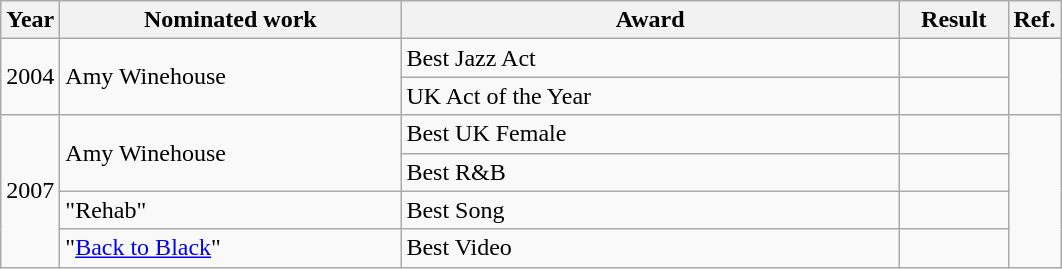<table class="wikitable">
<tr>
<th>Year</th>
<th width="220">Nominated work</th>
<th width="325">Award</th>
<th width="65">Result</th>
<th>Ref.</th>
</tr>
<tr>
<td align="center" rowspan=2>2004</td>
<td rowspan=2>Amy Winehouse</td>
<td>Best Jazz Act</td>
<td></td>
<td align="center" rowspan=2></td>
</tr>
<tr>
<td>UK Act of the Year</td>
<td></td>
</tr>
<tr>
<td align="center" rowspan=4>2007</td>
<td rowspan=2>Amy Winehouse</td>
<td>Best UK Female</td>
<td></td>
<td align="center" rowspan=4><br></td>
</tr>
<tr>
<td>Best R&B</td>
<td></td>
</tr>
<tr>
<td>"Rehab"</td>
<td>Best Song</td>
<td></td>
</tr>
<tr>
<td>"<a href='#'>Back to Black</a>"</td>
<td>Best Video</td>
<td></td>
</tr>
</table>
